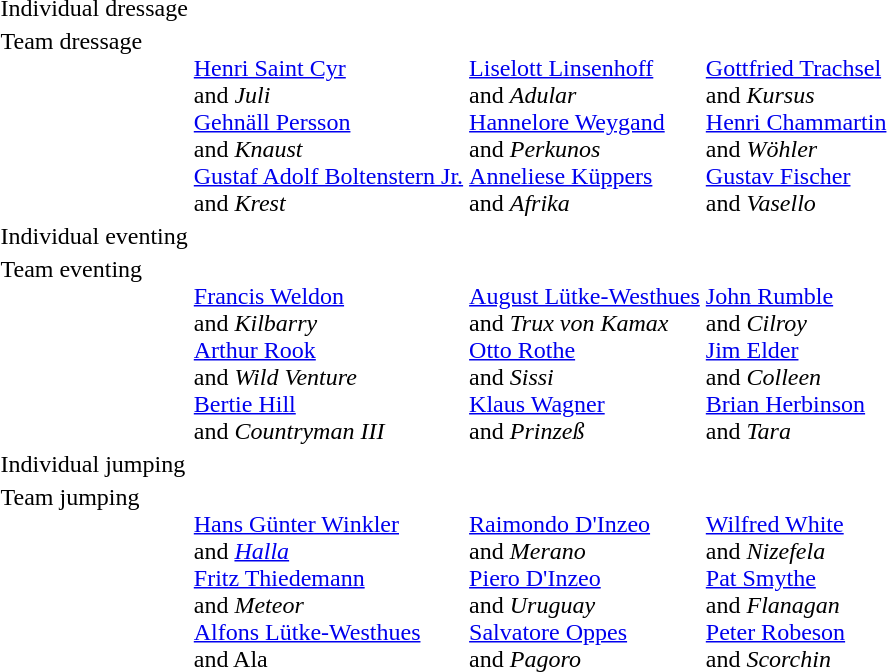<table>
<tr valign="top">
<td>Individual dressage<br></td>
<td></td>
<td></td>
<td></td>
</tr>
<tr valign="top">
<td>Team dressage<br></td>
<td><br><a href='#'>Henri Saint Cyr</a> <br> and <em>Juli</em> <br> <a href='#'>Gehnäll Persson</a> <br> and <em>Knaust</em> <br> <a href='#'>Gustaf Adolf Boltenstern Jr.</a> <br> and <em>Krest</em></td>
<td><br><a href='#'>Liselott Linsenhoff</a> <br> and <em>Adular</em> <br> <a href='#'>Hannelore Weygand</a> <br> and <em>Perkunos</em> <br> <a href='#'>Anneliese Küppers</a> <br> and <em>Afrika</em></td>
<td><br><a href='#'>Gottfried Trachsel</a> <br> and <em>Kursus</em> <br><a href='#'>Henri Chammartin</a> <br> and <em>Wöhler</em> <br> <a href='#'>Gustav Fischer</a> <br> and <em>Vasello</em></td>
</tr>
<tr valign="top">
<td>Individual eventing<br></td>
<td></td>
<td></td>
<td></td>
</tr>
<tr valign="top">
<td>Team eventing<br></td>
<td><br> <a href='#'>Francis Weldon</a> <br> and <em>Kilbarry</em> <br> <a href='#'>Arthur Rook</a> <br> and <em>Wild Venture</em> <br> <a href='#'>Bertie Hill</a> <br> and <em>Countryman III</em></td>
<td><br> <a href='#'>August Lütke-Westhues</a> <br> and <em>Trux von Kamax</em> <br> <a href='#'>Otto Rothe</a> <br> and <em>Sissi</em> <br> <a href='#'>Klaus Wagner</a> <br> and <em>Prinzeß</em></td>
<td><br> <a href='#'>John Rumble</a> <br> and <em>Cilroy</em> <br> <a href='#'>Jim Elder</a> <br> and <em>Colleen</em> <br> <a href='#'>Brian Herbinson</a> <br> and <em>Tara</em></td>
</tr>
<tr valign="top">
<td>Individual jumping<br></td>
<td></td>
<td></td>
<td></td>
</tr>
<tr valign="top">
<td>Team jumping<br></td>
<td><br> <a href='#'>Hans Günter Winkler</a> <br> and <em><a href='#'>Halla</a></em> <br> <a href='#'>Fritz Thiedemann</a> <br> and <em>Meteor</em> <br> <a href='#'>Alfons Lütke-Westhues</a> <br> and Ala</td>
<td><br> <a href='#'>Raimondo D'Inzeo</a> <br> and <em>Merano</em> <br> <a href='#'>Piero D'Inzeo</a> <br> and <em>Uruguay</em>  <br> <a href='#'>Salvatore Oppes</a> <br> and <em>Pagoro</em></td>
<td valign=top><br> <a href='#'>Wilfred White</a> <br> and <em>Nizefela</em> <br> <a href='#'>Pat Smythe</a> <br> and <em>Flanagan</em> <br> <a href='#'>Peter Robeson</a> <br> and <em>Scorchin</em></td>
</tr>
<tr>
</tr>
</table>
